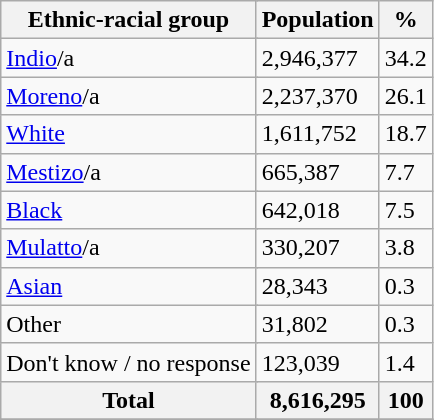<table class="wikitable sortable" style="text-align:left">
<tr>
<th colspan="2">Ethnic-racial group </th>
<th>Population</th>
<th>%</th>
</tr>
<tr>
<td colspan="2"><a href='#'>Indio</a>/a</td>
<td>2,946,377</td>
<td>34.2</td>
</tr>
<tr>
<td colspan="2"><a href='#'>Moreno</a>/a</td>
<td>2,237,370</td>
<td>26.1</td>
</tr>
<tr>
<td colspan="2"><a href='#'>White</a></td>
<td>1,611,752</td>
<td>18.7</td>
</tr>
<tr>
<td colspan="2"><a href='#'>Mestizo</a>/a</td>
<td>665,387</td>
<td>7.7</td>
</tr>
<tr>
<td colspan="2"><a href='#'>Black</a></td>
<td>642,018</td>
<td>7.5</td>
</tr>
<tr>
<td colspan="2"><a href='#'>Mulatto</a>/a</td>
<td>330,207</td>
<td>3.8</td>
</tr>
<tr>
<td colspan="2"><a href='#'>Asian</a></td>
<td>28,343</td>
<td>0.3</td>
</tr>
<tr>
<td colspan="2">Other</td>
<td>31,802</td>
<td>0.3</td>
</tr>
<tr>
<td colspan="2">Don't know / no response</td>
<td>123,039</td>
<td>1.4</td>
</tr>
<tr>
<th colspan="2">Total</th>
<th align=center>8,616,295</th>
<th align=center>100</th>
</tr>
<tr>
</tr>
</table>
